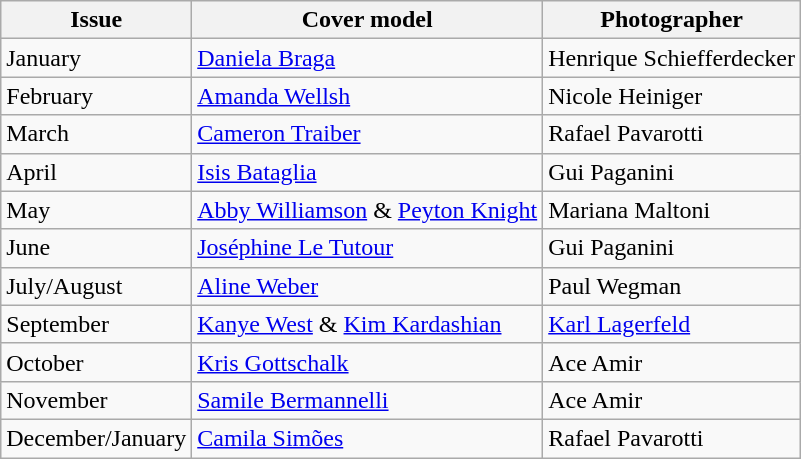<table class="sortable wikitable">
<tr>
<th>Issue</th>
<th>Cover model</th>
<th>Photographer</th>
</tr>
<tr>
<td>January</td>
<td><a href='#'>Daniela Braga</a></td>
<td>Henrique Schiefferdecker</td>
</tr>
<tr>
<td>February</td>
<td><a href='#'>Amanda Wellsh</a></td>
<td>Nicole Heiniger</td>
</tr>
<tr>
<td>March</td>
<td><a href='#'>Cameron Traiber</a></td>
<td>Rafael Pavarotti</td>
</tr>
<tr>
<td>April</td>
<td><a href='#'>Isis Bataglia</a></td>
<td>Gui Paganini</td>
</tr>
<tr>
<td>May</td>
<td><a href='#'>Abby Williamson</a> & <a href='#'>Peyton Knight</a></td>
<td>Mariana Maltoni</td>
</tr>
<tr>
<td>June</td>
<td><a href='#'>Joséphine Le Tutour</a></td>
<td>Gui Paganini</td>
</tr>
<tr>
<td>July/August</td>
<td><a href='#'>Aline Weber</a></td>
<td>Paul Wegman</td>
</tr>
<tr>
<td>September</td>
<td><a href='#'>Kanye West</a> & <a href='#'>Kim Kardashian</a></td>
<td><a href='#'>Karl Lagerfeld</a></td>
</tr>
<tr>
<td>October</td>
<td><a href='#'>Kris Gottschalk</a></td>
<td>Ace Amir</td>
</tr>
<tr>
<td>November</td>
<td><a href='#'>Samile Bermannelli</a></td>
<td>Ace Amir</td>
</tr>
<tr>
<td>December/January</td>
<td><a href='#'>Camila Simões</a></td>
<td>Rafael Pavarotti</td>
</tr>
</table>
